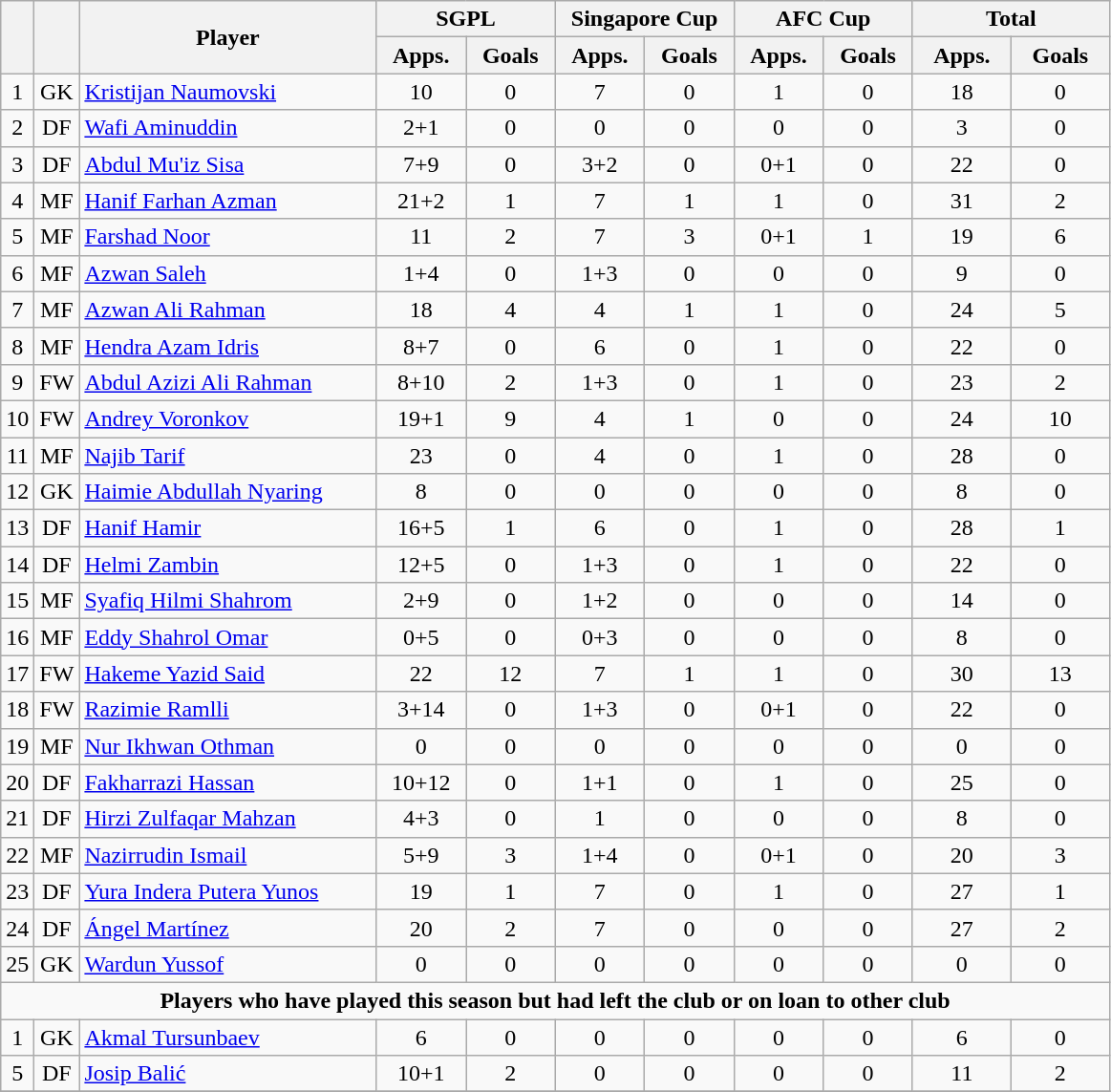<table class="wikitable" style="text-align:center; font-size:100%; width:650;">
<tr>
<th rowspan=2></th>
<th rowspan=2></th>
<th rowspan=2 width="200">Player</th>
<th colspan=2 width="110">SGPL</th>
<th colspan=2 width="110">Singapore Cup</th>
<th colspan=2 width="110">AFC Cup</th>
<th colspan=2 width="130">Total</th>
</tr>
<tr>
<th width="55">Apps.</th>
<th width="55">Goals</th>
<th width="55">Apps.</th>
<th width="55">Goals</th>
<th width="55">Apps.</th>
<th width="55">Goals</th>
<th width="55">Apps.</th>
<th width="55">Goals</th>
</tr>
<tr>
<td>1</td>
<td>GK</td>
<td align="left"> <a href='#'>Kristijan Naumovski</a></td>
<td>10</td>
<td>0</td>
<td>7</td>
<td>0</td>
<td>1</td>
<td>0</td>
<td>18</td>
<td>0</td>
</tr>
<tr>
<td>2</td>
<td>DF</td>
<td align="left"> <a href='#'>Wafi Aminuddin</a></td>
<td>2+1</td>
<td>0</td>
<td>0</td>
<td>0</td>
<td>0</td>
<td>0</td>
<td>3</td>
<td>0</td>
</tr>
<tr>
<td>3</td>
<td>DF</td>
<td align="left"> <a href='#'>Abdul Mu'iz Sisa</a></td>
<td>7+9</td>
<td>0</td>
<td>3+2</td>
<td>0</td>
<td>0+1</td>
<td>0</td>
<td>22</td>
<td>0</td>
</tr>
<tr>
<td>4</td>
<td>MF</td>
<td align="left"> <a href='#'>Hanif Farhan Azman</a></td>
<td>21+2</td>
<td>1</td>
<td>7</td>
<td>1</td>
<td>1</td>
<td>0</td>
<td>31</td>
<td>2</td>
</tr>
<tr>
<td>5</td>
<td>MF</td>
<td align="left"> <a href='#'>Farshad Noor</a></td>
<td>11</td>
<td>2</td>
<td>7</td>
<td>3</td>
<td>0+1</td>
<td>1</td>
<td>19</td>
<td>6</td>
</tr>
<tr>
<td>6</td>
<td>MF</td>
<td align="left"> <a href='#'>Azwan Saleh</a></td>
<td>1+4</td>
<td>0</td>
<td>1+3</td>
<td>0</td>
<td>0</td>
<td>0</td>
<td>9</td>
<td>0</td>
</tr>
<tr>
<td>7</td>
<td>MF</td>
<td align="left"> <a href='#'>Azwan Ali Rahman</a></td>
<td>18</td>
<td>4</td>
<td>4</td>
<td>1</td>
<td>1</td>
<td>0</td>
<td>24</td>
<td>5</td>
</tr>
<tr>
<td>8</td>
<td>MF</td>
<td align="left"> <a href='#'>Hendra Azam Idris</a></td>
<td>8+7</td>
<td>0</td>
<td>6</td>
<td>0</td>
<td>1</td>
<td>0</td>
<td>22</td>
<td>0</td>
</tr>
<tr>
<td>9</td>
<td>FW</td>
<td align="left"> <a href='#'>Abdul Azizi Ali Rahman</a></td>
<td>8+10</td>
<td>2</td>
<td>1+3</td>
<td>0</td>
<td>1</td>
<td>0</td>
<td>23</td>
<td>2</td>
</tr>
<tr>
<td>10</td>
<td>FW</td>
<td align="left"> <a href='#'>Andrey Voronkov</a></td>
<td>19+1</td>
<td>9</td>
<td>4</td>
<td>1</td>
<td>0</td>
<td>0</td>
<td>24</td>
<td>10</td>
</tr>
<tr>
<td>11</td>
<td>MF</td>
<td align="left"> <a href='#'>Najib Tarif</a></td>
<td>23</td>
<td>0</td>
<td>4</td>
<td>0</td>
<td>1</td>
<td>0</td>
<td>28</td>
<td>0</td>
</tr>
<tr>
<td>12</td>
<td>GK</td>
<td align="left"> <a href='#'>Haimie Abdullah Nyaring</a></td>
<td>8</td>
<td>0</td>
<td>0</td>
<td>0</td>
<td>0</td>
<td>0</td>
<td>8</td>
<td>0</td>
</tr>
<tr>
<td>13</td>
<td>DF</td>
<td align="left"> <a href='#'>Hanif Hamir</a></td>
<td>16+5</td>
<td>1</td>
<td>6</td>
<td>0</td>
<td>1</td>
<td>0</td>
<td>28</td>
<td>1</td>
</tr>
<tr>
<td>14</td>
<td>DF</td>
<td align="left"> <a href='#'>Helmi Zambin</a></td>
<td>12+5</td>
<td>0</td>
<td>1+3</td>
<td>0</td>
<td>1</td>
<td>0</td>
<td>22</td>
<td>0</td>
</tr>
<tr>
<td>15</td>
<td>MF</td>
<td align="left"> <a href='#'>Syafiq Hilmi Shahrom</a></td>
<td>2+9</td>
<td>0</td>
<td>1+2</td>
<td>0</td>
<td>0</td>
<td>0</td>
<td>14</td>
<td>0</td>
</tr>
<tr>
<td>16</td>
<td>MF</td>
<td align="left"> <a href='#'>Eddy Shahrol Omar</a></td>
<td>0+5</td>
<td>0</td>
<td>0+3</td>
<td>0</td>
<td>0</td>
<td>0</td>
<td>8</td>
<td>0</td>
</tr>
<tr>
<td>17</td>
<td>FW</td>
<td align="left"> <a href='#'>Hakeme Yazid Said</a></td>
<td>22</td>
<td>12</td>
<td>7</td>
<td>1</td>
<td>1</td>
<td>0</td>
<td>30</td>
<td>13</td>
</tr>
<tr>
<td>18</td>
<td>FW</td>
<td align="left"> <a href='#'>Razimie Ramlli</a></td>
<td>3+14</td>
<td>0</td>
<td>1+3</td>
<td>0</td>
<td>0+1</td>
<td>0</td>
<td>22</td>
<td>0</td>
</tr>
<tr>
<td>19</td>
<td>MF</td>
<td align="left"> <a href='#'>Nur Ikhwan Othman</a></td>
<td>0</td>
<td>0</td>
<td>0</td>
<td>0</td>
<td>0</td>
<td>0</td>
<td>0</td>
<td>0</td>
</tr>
<tr>
<td>20</td>
<td>DF</td>
<td align="left"> <a href='#'>Fakharrazi Hassan</a></td>
<td>10+12</td>
<td>0</td>
<td>1+1</td>
<td>0</td>
<td>1</td>
<td>0</td>
<td>25</td>
<td>0</td>
</tr>
<tr>
<td>21</td>
<td>DF</td>
<td align="left"> <a href='#'>Hirzi Zulfaqar Mahzan</a></td>
<td>4+3</td>
<td>0</td>
<td>1</td>
<td>0</td>
<td>0</td>
<td>0</td>
<td>8</td>
<td>0</td>
</tr>
<tr>
<td>22</td>
<td>MF</td>
<td align="left"> <a href='#'>Nazirrudin Ismail</a></td>
<td>5+9</td>
<td>3</td>
<td>1+4</td>
<td>0</td>
<td>0+1</td>
<td>0</td>
<td>20</td>
<td>3</td>
</tr>
<tr>
<td>23</td>
<td>DF</td>
<td align="left"> <a href='#'>Yura Indera Putera Yunos</a></td>
<td>19</td>
<td>1</td>
<td>7</td>
<td>0</td>
<td>1</td>
<td>0</td>
<td>27</td>
<td>1</td>
</tr>
<tr>
<td>24</td>
<td>DF</td>
<td align="left"> <a href='#'>Ángel Martínez</a></td>
<td>20</td>
<td>2</td>
<td>7</td>
<td>0</td>
<td>0</td>
<td>0</td>
<td>27</td>
<td>2</td>
</tr>
<tr>
<td>25</td>
<td>GK</td>
<td align="left"> <a href='#'>Wardun Yussof</a></td>
<td>0</td>
<td>0</td>
<td>0</td>
<td>0</td>
<td>0</td>
<td>0</td>
<td>0</td>
<td>0</td>
</tr>
<tr>
<td colspan="17"><strong>Players who have played this season but had left the club or on loan to other club</strong></td>
</tr>
<tr>
<td>1</td>
<td>GK</td>
<td align="left"> <a href='#'>Akmal Tursunbaev</a></td>
<td>6</td>
<td>0</td>
<td>0</td>
<td>0</td>
<td>0</td>
<td>0</td>
<td>6</td>
<td>0</td>
</tr>
<tr>
<td>5</td>
<td>DF</td>
<td align="left"> <a href='#'>Josip Balić</a></td>
<td>10+1</td>
<td>2</td>
<td>0</td>
<td>0</td>
<td>0</td>
<td>0</td>
<td>11</td>
<td>2</td>
</tr>
<tr>
</tr>
</table>
